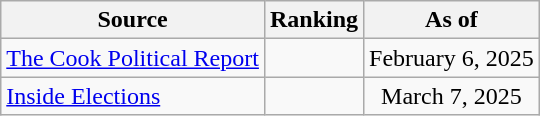<table class="wikitable" style="text-align:center">
<tr>
<th>Source</th>
<th>Ranking</th>
<th>As of</th>
</tr>
<tr>
<td align=left><a href='#'>The Cook Political Report</a></td>
<td></td>
<td>February 6, 2025</td>
</tr>
<tr>
<td align=left><a href='#'>Inside Elections</a></td>
<td></td>
<td>March 7, 2025</td>
</tr>
</table>
